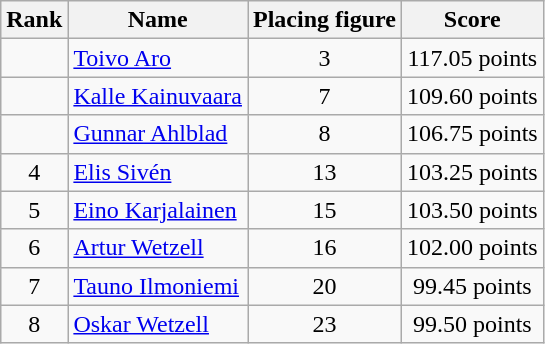<table class="wikitable" style="text-align:center">
<tr>
<th>Rank</th>
<th>Name</th>
<th>Placing figure</th>
<th>Score</th>
</tr>
<tr>
<td></td>
<td align=left><a href='#'>Toivo Aro</a></td>
<td>3</td>
<td>117.05 points</td>
</tr>
<tr>
<td></td>
<td align=left><a href='#'>Kalle Kainuvaara</a></td>
<td>7</td>
<td>109.60 points</td>
</tr>
<tr>
<td></td>
<td align=left><a href='#'>Gunnar Ahlblad</a></td>
<td>8</td>
<td>106.75 points</td>
</tr>
<tr>
<td>4</td>
<td align=left><a href='#'>Elis Sivén</a></td>
<td>13</td>
<td>103.25 points</td>
</tr>
<tr>
<td>5</td>
<td align=left><a href='#'>Eino Karjalainen</a></td>
<td>15</td>
<td>103.50 points</td>
</tr>
<tr>
<td>6</td>
<td align=left><a href='#'>Artur Wetzell</a></td>
<td>16</td>
<td>102.00 points</td>
</tr>
<tr>
<td>7</td>
<td align=left><a href='#'>Tauno Ilmoniemi</a></td>
<td>20</td>
<td>99.45 points</td>
</tr>
<tr>
<td>8</td>
<td align=left><a href='#'>Oskar Wetzell</a></td>
<td>23</td>
<td>99.50 points</td>
</tr>
</table>
